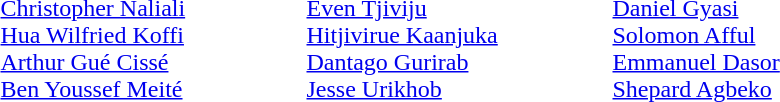<table>
<tr>
<td width=200 valign=top><em></em><br><a href='#'>Christopher Naliali</a><br><a href='#'>Hua Wilfried Koffi</a><br><a href='#'>Arthur Gué Cissé</a><br><a href='#'>Ben Youssef Meité</a></td>
<td width=200 valign=top><em></em><br><a href='#'>Even Tjiviju</a><br><a href='#'>Hitjivirue Kaanjuka</a><br><a href='#'>Dantago Gurirab</a><br><a href='#'>Jesse Urikhob</a></td>
<td width=200 valign=top><em></em><br><a href='#'>Daniel Gyasi</a><br><a href='#'>Solomon Afful</a><br><a href='#'>Emmanuel Dasor</a><br><a href='#'>Shepard Agbeko</a></td>
</tr>
</table>
